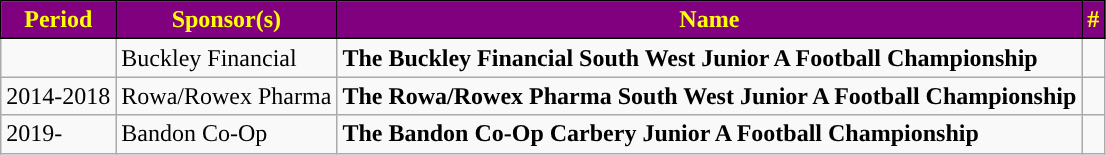<table class="wikitable" style="text-align:left;">
<tr>
<th style="background:purple;color:yellow;border:1px solid black">Period</th>
<th style="background:purple;color:yellow;border:1px solid black">Sponsor(s)</th>
<th style="background:purple;color:yellow;border:1px solid black">Name</th>
<th style="background:purple;color:yellow;border:1px solid black">#</th>
</tr>
<tr>
<td></td>
<td>Buckley Financial</td>
<td><strong>The Buckley Financial South West Junior A Football Championship</strong></td>
<td></td>
</tr>
<tr>
<td>2014-2018</td>
<td>Rowa/Rowex Pharma</td>
<td><strong>The Rowa/Rowex Pharma South West Junior A Football Championship</strong></td>
<td></td>
</tr>
<tr>
<td>2019-</td>
<td>Bandon Co-Op</td>
<td><strong>The Bandon Co-Op Carbery Junior A Football Championship</strong></td>
<td></td>
</tr>
</table>
